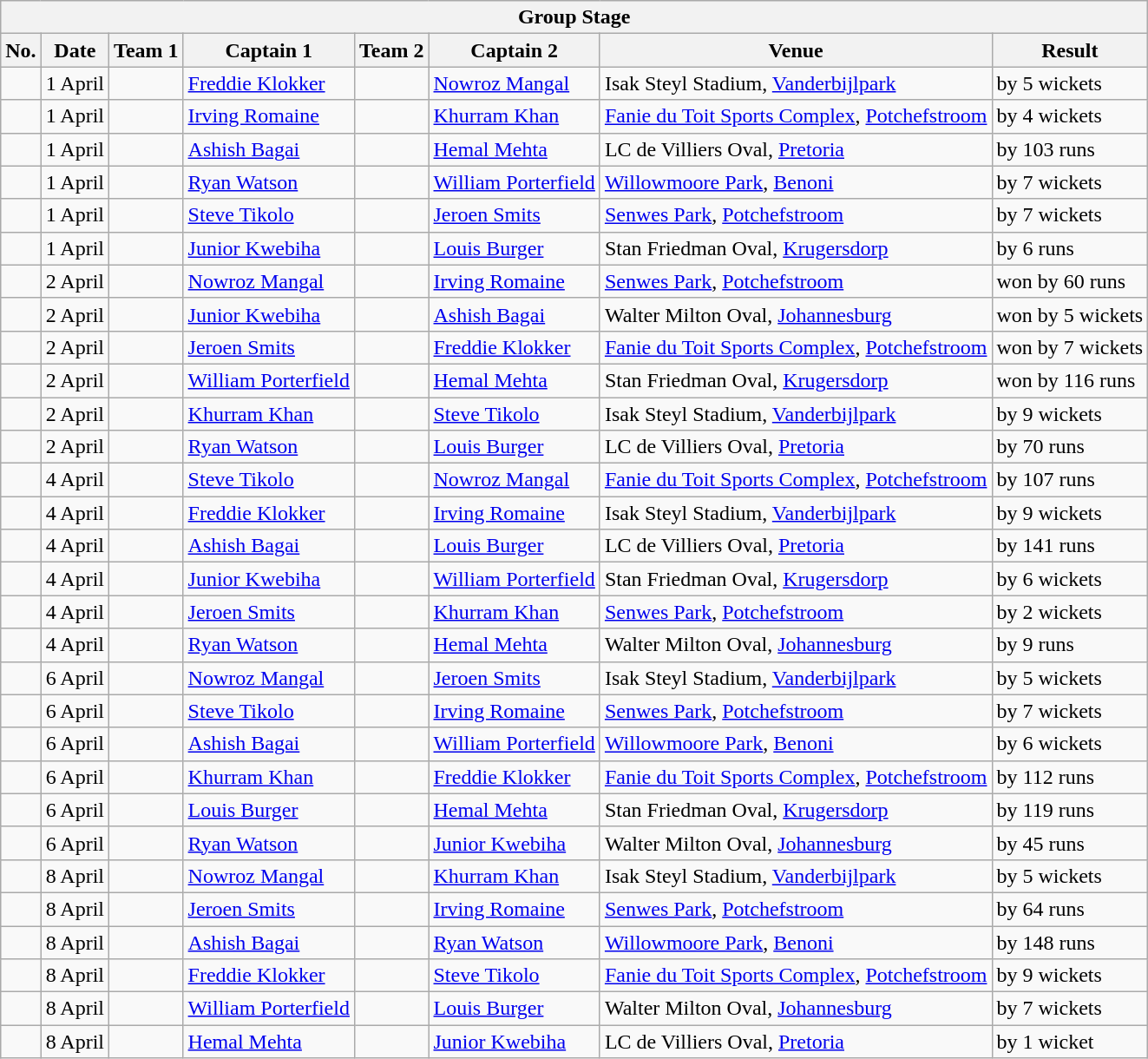<table class="wikitable">
<tr>
<th colspan="9">Group Stage</th>
</tr>
<tr>
<th>No.</th>
<th>Date</th>
<th>Team 1</th>
<th>Captain 1</th>
<th>Team 2</th>
<th>Captain 2</th>
<th>Venue</th>
<th>Result</th>
</tr>
<tr>
<td></td>
<td>1 April</td>
<td></td>
<td><a href='#'>Freddie Klokker</a></td>
<td></td>
<td><a href='#'>Nowroz Mangal</a></td>
<td>Isak Steyl Stadium, <a href='#'>Vanderbijlpark</a></td>
<td> by 5 wickets</td>
</tr>
<tr>
<td></td>
<td>1 April</td>
<td></td>
<td><a href='#'>Irving Romaine</a></td>
<td></td>
<td><a href='#'>Khurram Khan</a></td>
<td><a href='#'>Fanie du Toit Sports Complex</a>, <a href='#'>Potchefstroom</a></td>
<td> by 4 wickets</td>
</tr>
<tr>
<td></td>
<td>1 April</td>
<td></td>
<td><a href='#'>Ashish Bagai</a></td>
<td></td>
<td><a href='#'>Hemal Mehta</a></td>
<td>LC de Villiers Oval, <a href='#'>Pretoria</a></td>
<td> by 103 runs</td>
</tr>
<tr>
<td></td>
<td>1 April</td>
<td></td>
<td><a href='#'>Ryan Watson</a></td>
<td></td>
<td><a href='#'>William Porterfield</a></td>
<td><a href='#'>Willowmoore Park</a>, <a href='#'>Benoni</a></td>
<td> by 7 wickets</td>
</tr>
<tr>
<td></td>
<td>1 April</td>
<td></td>
<td><a href='#'>Steve Tikolo</a></td>
<td></td>
<td><a href='#'>Jeroen Smits</a></td>
<td><a href='#'>Senwes Park</a>, <a href='#'>Potchefstroom</a></td>
<td> by 7 wickets</td>
</tr>
<tr>
<td></td>
<td>1 April</td>
<td></td>
<td><a href='#'>Junior Kwebiha</a></td>
<td></td>
<td><a href='#'>Louis Burger</a></td>
<td>Stan Friedman Oval, <a href='#'>Krugersdorp</a></td>
<td> by 6 runs</td>
</tr>
<tr>
<td></td>
<td>2 April</td>
<td></td>
<td><a href='#'>Nowroz Mangal</a></td>
<td></td>
<td><a href='#'>Irving Romaine</a></td>
<td><a href='#'>Senwes Park</a>, <a href='#'>Potchefstroom</a></td>
<td> won by 60 runs</td>
</tr>
<tr>
<td></td>
<td>2 April</td>
<td></td>
<td><a href='#'>Junior Kwebiha</a></td>
<td></td>
<td><a href='#'>Ashish Bagai</a></td>
<td>Walter Milton Oval, <a href='#'>Johannesburg</a></td>
<td> won by 5 wickets</td>
</tr>
<tr>
<td></td>
<td>2 April</td>
<td></td>
<td><a href='#'>Jeroen Smits</a></td>
<td></td>
<td><a href='#'>Freddie Klokker</a></td>
<td><a href='#'>Fanie du Toit Sports Complex</a>, <a href='#'>Potchefstroom</a></td>
<td> won by 7 wickets</td>
</tr>
<tr>
<td></td>
<td>2 April</td>
<td></td>
<td><a href='#'>William Porterfield</a></td>
<td></td>
<td><a href='#'>Hemal Mehta</a></td>
<td>Stan Friedman Oval, <a href='#'>Krugersdorp</a></td>
<td> won by 116 runs</td>
</tr>
<tr>
<td></td>
<td>2 April</td>
<td></td>
<td><a href='#'>Khurram Khan</a></td>
<td></td>
<td><a href='#'>Steve Tikolo</a></td>
<td>Isak Steyl Stadium, <a href='#'>Vanderbijlpark</a></td>
<td> by 9 wickets</td>
</tr>
<tr>
<td></td>
<td>2 April</td>
<td></td>
<td><a href='#'>Ryan Watson</a></td>
<td></td>
<td><a href='#'>Louis Burger</a></td>
<td>LC de Villiers Oval, <a href='#'>Pretoria</a></td>
<td> by 70 runs</td>
</tr>
<tr>
<td></td>
<td>4 April</td>
<td></td>
<td><a href='#'>Steve Tikolo</a></td>
<td></td>
<td><a href='#'>Nowroz Mangal</a></td>
<td><a href='#'>Fanie du Toit Sports Complex</a>, <a href='#'>Potchefstroom</a></td>
<td> by 107 runs</td>
</tr>
<tr>
<td></td>
<td>4 April</td>
<td></td>
<td><a href='#'>Freddie Klokker</a></td>
<td></td>
<td><a href='#'>Irving Romaine</a></td>
<td>Isak Steyl Stadium, <a href='#'>Vanderbijlpark</a></td>
<td> by 9 wickets</td>
</tr>
<tr>
<td></td>
<td>4 April</td>
<td></td>
<td><a href='#'>Ashish Bagai</a></td>
<td></td>
<td><a href='#'>Louis Burger</a></td>
<td>LC de Villiers Oval, <a href='#'>Pretoria</a></td>
<td> by 141 runs</td>
</tr>
<tr>
<td></td>
<td>4 April</td>
<td></td>
<td><a href='#'>Junior Kwebiha</a></td>
<td></td>
<td><a href='#'>William Porterfield</a></td>
<td>Stan Friedman Oval, <a href='#'>Krugersdorp</a></td>
<td> by 6 wickets</td>
</tr>
<tr>
<td></td>
<td>4 April</td>
<td></td>
<td><a href='#'>Jeroen Smits</a></td>
<td></td>
<td><a href='#'>Khurram Khan</a></td>
<td><a href='#'>Senwes Park</a>, <a href='#'>Potchefstroom</a></td>
<td> by 2 wickets</td>
</tr>
<tr>
<td></td>
<td>4 April</td>
<td></td>
<td><a href='#'>Ryan Watson</a></td>
<td></td>
<td><a href='#'>Hemal Mehta</a></td>
<td>Walter Milton Oval, <a href='#'>Johannesburg</a></td>
<td> by 9 runs</td>
</tr>
<tr>
<td></td>
<td>6 April</td>
<td></td>
<td><a href='#'>Nowroz Mangal</a></td>
<td></td>
<td><a href='#'>Jeroen Smits</a></td>
<td>Isak Steyl Stadium, <a href='#'>Vanderbijlpark</a></td>
<td> by 5 wickets</td>
</tr>
<tr>
<td></td>
<td>6 April</td>
<td></td>
<td><a href='#'>Steve Tikolo</a></td>
<td></td>
<td><a href='#'>Irving Romaine</a></td>
<td><a href='#'>Senwes Park</a>, <a href='#'>Potchefstroom</a></td>
<td> by 7 wickets</td>
</tr>
<tr>
<td></td>
<td>6 April</td>
<td></td>
<td><a href='#'>Ashish Bagai</a></td>
<td></td>
<td><a href='#'>William Porterfield</a></td>
<td><a href='#'>Willowmoore Park</a>, <a href='#'>Benoni</a></td>
<td> by 6 wickets</td>
</tr>
<tr>
<td></td>
<td>6 April</td>
<td></td>
<td><a href='#'>Khurram Khan</a></td>
<td></td>
<td><a href='#'>Freddie Klokker</a></td>
<td><a href='#'>Fanie du Toit Sports Complex</a>, <a href='#'>Potchefstroom</a></td>
<td> by 112 runs</td>
</tr>
<tr>
<td></td>
<td>6 April</td>
<td></td>
<td><a href='#'>Louis Burger</a></td>
<td></td>
<td><a href='#'>Hemal Mehta</a></td>
<td>Stan Friedman Oval, <a href='#'>Krugersdorp</a></td>
<td> by 119 runs</td>
</tr>
<tr>
<td></td>
<td>6 April</td>
<td></td>
<td><a href='#'>Ryan Watson</a></td>
<td></td>
<td><a href='#'>Junior Kwebiha</a></td>
<td>Walter Milton Oval, <a href='#'>Johannesburg</a></td>
<td> by 45 runs</td>
</tr>
<tr>
<td></td>
<td>8 April</td>
<td></td>
<td><a href='#'>Nowroz Mangal</a></td>
<td></td>
<td><a href='#'>Khurram Khan</a></td>
<td>Isak Steyl Stadium, <a href='#'>Vanderbijlpark</a></td>
<td> by 5 wickets</td>
</tr>
<tr>
<td></td>
<td>8 April</td>
<td></td>
<td><a href='#'>Jeroen Smits</a></td>
<td></td>
<td><a href='#'>Irving Romaine</a></td>
<td><a href='#'>Senwes Park</a>, <a href='#'>Potchefstroom</a></td>
<td> by 64 runs</td>
</tr>
<tr>
<td></td>
<td>8 April</td>
<td></td>
<td><a href='#'>Ashish Bagai</a></td>
<td></td>
<td><a href='#'>Ryan Watson</a></td>
<td><a href='#'>Willowmoore Park</a>, <a href='#'>Benoni</a></td>
<td> by 148 runs</td>
</tr>
<tr>
<td></td>
<td>8 April</td>
<td></td>
<td><a href='#'>Freddie Klokker</a></td>
<td></td>
<td><a href='#'>Steve Tikolo</a></td>
<td><a href='#'>Fanie du Toit Sports Complex</a>, <a href='#'>Potchefstroom</a></td>
<td> by 9 wickets</td>
</tr>
<tr>
<td></td>
<td>8 April</td>
<td></td>
<td><a href='#'>William Porterfield</a></td>
<td></td>
<td><a href='#'>Louis Burger</a></td>
<td>Walter Milton Oval, <a href='#'>Johannesburg</a></td>
<td> by 7 wickets</td>
</tr>
<tr>
<td></td>
<td>8 April</td>
<td></td>
<td><a href='#'>Hemal Mehta</a></td>
<td></td>
<td><a href='#'>Junior Kwebiha</a></td>
<td>LC de Villiers Oval, <a href='#'>Pretoria</a></td>
<td> by 1 wicket</td>
</tr>
</table>
